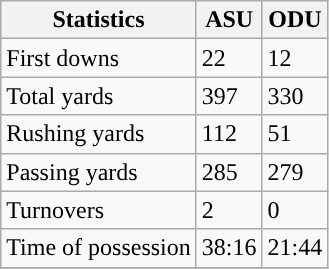<table class="wikitable" style="float: left;">
<tr>
<th>Statistics</th>
<th>ASU</th>
<th>ODU</th>
</tr>
<tr>
<td>First downs</td>
<td>22</td>
<td>12</td>
</tr>
<tr>
<td>Total yards</td>
<td>397</td>
<td>330</td>
</tr>
<tr>
<td>Rushing yards</td>
<td>112</td>
<td>51</td>
</tr>
<tr>
<td>Passing yards</td>
<td>285</td>
<td>279</td>
</tr>
<tr>
<td>Turnovers</td>
<td>2</td>
<td>0</td>
</tr>
<tr>
<td>Time of possession</td>
<td>38:16</td>
<td>21:44</td>
</tr>
<tr>
</tr>
</table>
